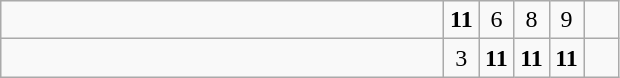<table class="wikitable">
<tr>
<td style="width:18em"></td>
<td align=center style="width:1em"><strong>11</strong></td>
<td align=center style="width:1em">6</td>
<td align=center style="width:1em">8</td>
<td align=center style="width:1em">9</td>
<td align=center style="width:1em"></td>
</tr>
<tr>
<td style="width:18em"><strong></strong></td>
<td align=center style="width:1em">3</td>
<td align=center style="width:1em"><strong>11</strong></td>
<td align=center style="width:1em"><strong>11</strong></td>
<td align=center style="width:1em"><strong>11</strong></td>
<td align=center style="width:1em"></td>
</tr>
</table>
